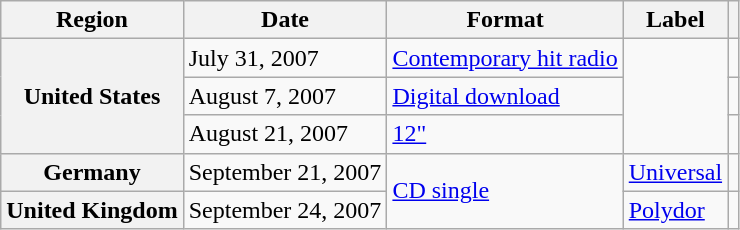<table class="wikitable plainrowheaders">
<tr>
<th scope="col">Region</th>
<th scope="col">Date</th>
<th scope="col">Format</th>
<th scope="col">Label</th>
<th scope="col"></th>
</tr>
<tr>
<th scope="row" rowspan="3">United States</th>
<td>July 31, 2007</td>
<td><a href='#'>Contemporary hit radio</a></td>
<td rowspan="3"></td>
<td></td>
</tr>
<tr>
<td>August 7, 2007</td>
<td><a href='#'>Digital download</a></td>
<td></td>
</tr>
<tr>
<td>August 21, 2007</td>
<td><a href='#'>12"</a></td>
<td></td>
</tr>
<tr>
<th scope="row">Germany</th>
<td>September 21, 2007</td>
<td rowspan="2"><a href='#'>CD single</a></td>
<td><a href='#'>Universal</a></td>
<td></td>
</tr>
<tr>
<th scope="row">United Kingdom</th>
<td>September 24, 2007</td>
<td><a href='#'>Polydor</a></td>
<td></td>
</tr>
</table>
